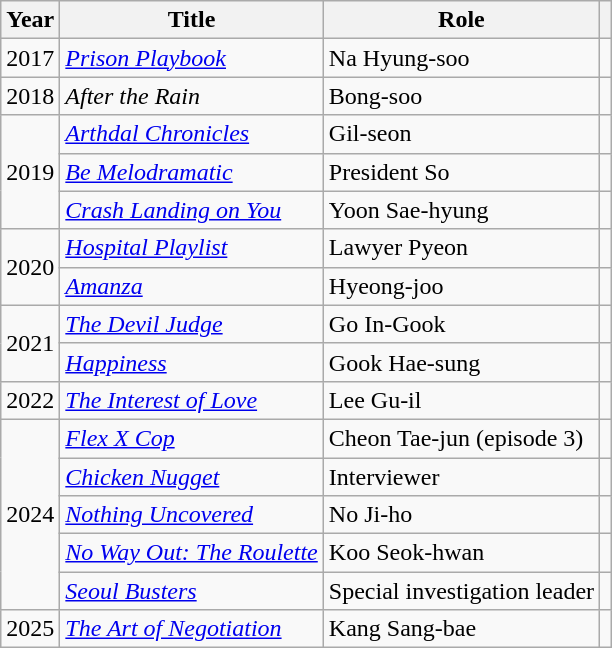<table class="wikitable">
<tr>
<th>Year</th>
<th>Title</th>
<th>Role</th>
<th></th>
</tr>
<tr>
<td>2017</td>
<td><em><a href='#'>Prison Playbook</a></em></td>
<td>Na Hyung-soo</td>
<td></td>
</tr>
<tr>
<td>2018</td>
<td><em>After the Rain</em></td>
<td>Bong-soo</td>
<td></td>
</tr>
<tr>
<td rowspan="3">2019</td>
<td><em><a href='#'>Arthdal Chronicles</a></em></td>
<td>Gil-seon</td>
<td></td>
</tr>
<tr>
<td><em><a href='#'>Be Melodramatic</a></em></td>
<td>President So</td>
<td></td>
</tr>
<tr>
<td><em><a href='#'>Crash Landing on You</a></em></td>
<td>Yoon Sae-hyung</td>
<td></td>
</tr>
<tr>
<td rowspan="2">2020</td>
<td><em><a href='#'>Hospital Playlist</a></em></td>
<td>Lawyer Pyeon</td>
<td></td>
</tr>
<tr>
<td><em><a href='#'>Amanza</a></em></td>
<td>Hyeong-joo</td>
<td></td>
</tr>
<tr>
<td rowspan="2">2021</td>
<td><em><a href='#'>The Devil Judge</a></em></td>
<td>Go In-Gook</td>
<td></td>
</tr>
<tr>
<td><em><a href='#'>Happiness</a></em></td>
<td>Gook Hae-sung</td>
<td></td>
</tr>
<tr>
<td>2022</td>
<td><em><a href='#'>The Interest of Love</a></em></td>
<td>Lee Gu-il</td>
<td></td>
</tr>
<tr>
<td rowspan="5">2024</td>
<td><em><a href='#'>Flex X Cop</a></em></td>
<td>Cheon Tae-jun (episode 3)</td>
<td></td>
</tr>
<tr>
<td><em><a href='#'>Chicken Nugget</a></em></td>
<td>Interviewer</td>
<td></td>
</tr>
<tr>
<td><em><a href='#'>Nothing Uncovered</a></em></td>
<td>No Ji-ho</td>
<td></td>
</tr>
<tr>
<td><em><a href='#'>No Way Out: The Roulette</a></em></td>
<td>Koo Seok-hwan</td>
<td></td>
</tr>
<tr>
<td><em><a href='#'>Seoul Busters</a></em></td>
<td>Special investigation leader</td>
<td></td>
</tr>
<tr>
<td>2025</td>
<td><em><a href='#'>The Art of Negotiation</a></em></td>
<td>Kang Sang-bae</td>
<td></td>
</tr>
</table>
